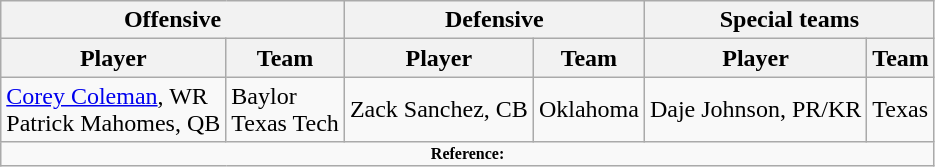<table class="wikitable">
<tr>
<th colspan="2">Offensive</th>
<th colspan="2">Defensive</th>
<th colspan="2">Special teams</th>
</tr>
<tr>
<th>Player</th>
<th>Team</th>
<th>Player</th>
<th>Team</th>
<th>Player</th>
<th>Team</th>
</tr>
<tr>
<td><a href='#'>Corey Coleman</a>, WR <br> Patrick Mahomes, QB</td>
<td>Baylor <br> Texas Tech</td>
<td>Zack Sanchez, CB</td>
<td>Oklahoma</td>
<td>Daje Johnson, PR/KR</td>
<td>Texas</td>
</tr>
<tr>
<td colspan="12"  style="font-size:8pt; text-align:center;"><strong>Reference:</strong></td>
</tr>
</table>
